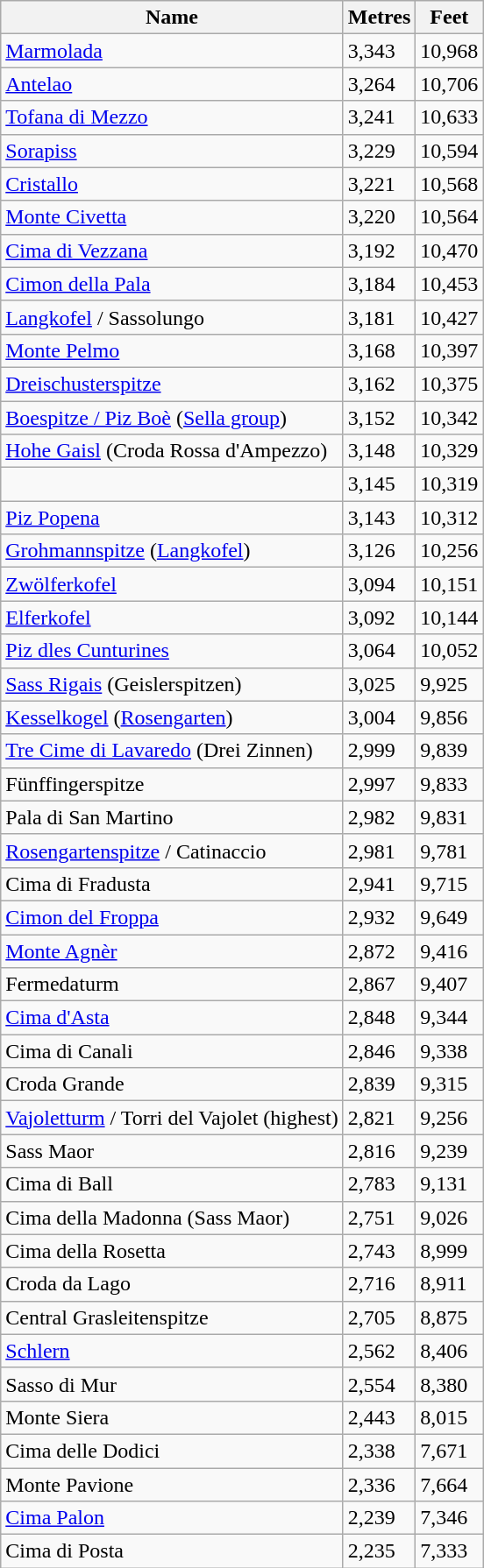<table class="wikitable sortable">
<tr>
<th>Name</th>
<th>Metres</th>
<th>Feet</th>
</tr>
<tr>
<td><a href='#'>Marmolada</a></td>
<td>3,343</td>
<td>10,968</td>
</tr>
<tr>
<td><a href='#'>Antelao</a></td>
<td>3,264</td>
<td>10,706</td>
</tr>
<tr>
<td><a href='#'>Tofana di Mezzo</a></td>
<td>3,241</td>
<td>10,633</td>
</tr>
<tr>
<td><a href='#'>Sorapiss</a></td>
<td>3,229</td>
<td>10,594</td>
</tr>
<tr>
<td><a href='#'>Cristallo</a></td>
<td>3,221</td>
<td>10,568</td>
</tr>
<tr>
<td><a href='#'>Monte Civetta</a></td>
<td>3,220</td>
<td>10,564</td>
</tr>
<tr>
<td><a href='#'>Cima di Vezzana</a></td>
<td>3,192</td>
<td>10,470</td>
</tr>
<tr>
<td><a href='#'>Cimon della Pala</a></td>
<td>3,184</td>
<td>10,453</td>
</tr>
<tr>
<td><a href='#'>Langkofel</a> / Sassolungo</td>
<td>3,181</td>
<td>10,427</td>
</tr>
<tr>
<td><a href='#'>Monte Pelmo</a></td>
<td>3,168</td>
<td>10,397</td>
</tr>
<tr>
<td><a href='#'>Dreischusterspitze</a></td>
<td>3,162</td>
<td>10,375</td>
</tr>
<tr>
<td><a href='#'>Boespitze / Piz Boè</a> (<a href='#'>Sella group</a>)</td>
<td>3,152</td>
<td>10,342</td>
</tr>
<tr>
<td><a href='#'>Hohe Gaisl</a> (Croda Rossa d'Ampezzo)</td>
<td>3,148</td>
<td>10,329</td>
</tr>
<tr>
<td></td>
<td>3,145</td>
<td>10,319</td>
</tr>
<tr>
<td><a href='#'>Piz Popena</a></td>
<td>3,143</td>
<td>10,312</td>
</tr>
<tr>
<td><a href='#'>Grohmannspitze</a> (<a href='#'>Langkofel</a>)</td>
<td>3,126</td>
<td>10,256</td>
</tr>
<tr>
<td><a href='#'>Zwölferkofel</a></td>
<td>3,094</td>
<td>10,151</td>
</tr>
<tr>
<td><a href='#'>Elferkofel</a></td>
<td>3,092</td>
<td>10,144</td>
</tr>
<tr>
<td><a href='#'>Piz dles Cunturines</a></td>
<td>3,064</td>
<td>10,052</td>
</tr>
<tr>
<td><a href='#'>Sass Rigais</a> (Geislerspitzen)</td>
<td>3,025</td>
<td>9,925</td>
</tr>
<tr>
<td><a href='#'>Kesselkogel</a> (<a href='#'>Rosengarten</a>)</td>
<td>3,004</td>
<td>9,856</td>
</tr>
<tr>
<td><a href='#'>Tre Cime di Lavaredo</a> (Drei Zinnen)</td>
<td>2,999</td>
<td>9,839</td>
</tr>
<tr>
<td>Fünffingerspitze</td>
<td>2,997</td>
<td>9,833</td>
</tr>
<tr>
<td>Pala di San Martino</td>
<td>2,982</td>
<td>9,831</td>
</tr>
<tr>
<td><a href='#'>Rosengartenspitze</a> / Catinaccio</td>
<td>2,981</td>
<td>9,781</td>
</tr>
<tr>
<td>Cima di Fradusta</td>
<td>2,941</td>
<td>9,715</td>
</tr>
<tr>
<td><a href='#'>Cimon del Froppa</a></td>
<td>2,932</td>
<td>9,649</td>
</tr>
<tr>
<td><a href='#'>Monte Agnèr</a></td>
<td>2,872</td>
<td>9,416</td>
</tr>
<tr>
<td>Fermedaturm</td>
<td>2,867</td>
<td>9,407</td>
</tr>
<tr>
<td><a href='#'>Cima d'Asta</a></td>
<td>2,848</td>
<td>9,344</td>
</tr>
<tr>
<td>Cima di Canali</td>
<td>2,846</td>
<td>9,338</td>
</tr>
<tr>
<td>Croda Grande</td>
<td>2,839</td>
<td>9,315</td>
</tr>
<tr>
<td><a href='#'>Vajoletturm</a> / Torri del Vajolet (highest)</td>
<td>2,821</td>
<td>9,256</td>
</tr>
<tr>
<td>Sass Maor</td>
<td>2,816</td>
<td>9,239</td>
</tr>
<tr>
<td>Cima di Ball</td>
<td>2,783</td>
<td>9,131</td>
</tr>
<tr>
<td>Cima della Madonna (Sass Maor)</td>
<td>2,751</td>
<td>9,026</td>
</tr>
<tr>
<td>Cima della Rosetta</td>
<td>2,743</td>
<td>8,999</td>
</tr>
<tr>
<td>Croda da Lago</td>
<td>2,716</td>
<td>8,911</td>
</tr>
<tr>
<td>Central Grasleitenspitze</td>
<td>2,705</td>
<td>8,875</td>
</tr>
<tr>
<td><a href='#'>Schlern</a></td>
<td>2,562</td>
<td>8,406</td>
</tr>
<tr>
<td>Sasso di Mur</td>
<td>2,554</td>
<td>8,380</td>
</tr>
<tr>
<td>Monte Siera</td>
<td>2,443</td>
<td>8,015</td>
</tr>
<tr>
<td>Cima delle Dodici</td>
<td>2,338</td>
<td>7,671</td>
</tr>
<tr>
<td>Monte Pavione</td>
<td>2,336</td>
<td>7,664</td>
</tr>
<tr>
<td><a href='#'>Cima Palon</a></td>
<td>2,239</td>
<td>7,346</td>
</tr>
<tr>
<td>Cima di Posta</td>
<td>2,235</td>
<td>7,333</td>
</tr>
</table>
